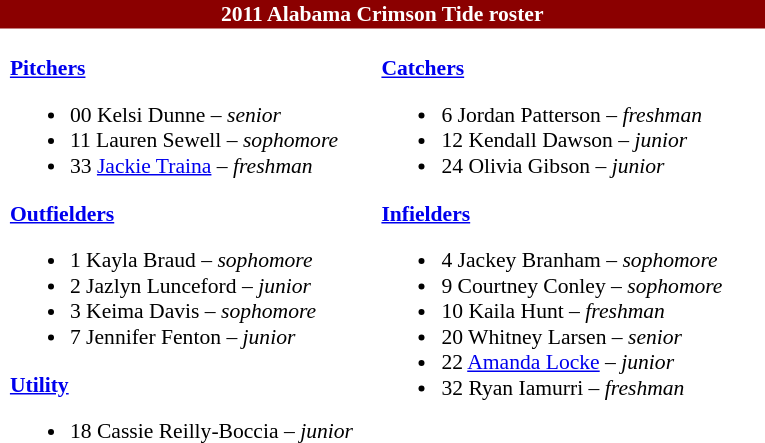<table class="toccolours" style="border-collapse:collapse; font-size:90%;">
<tr>
<td colspan="9" style="text-align: center; background-color: #8B0000; color: #FFFFFF"><strong>2011 Alabama Crimson Tide roster</strong></td>
</tr>
<tr>
</tr>
<tr>
<td width="03"> </td>
<td valign="top"><br><strong><a href='#'>Pitchers</a></strong><ul><li>00 Kelsi Dunne – <em>senior</em></li><li>11 Lauren Sewell – <em>sophomore</em></li><li>33 <a href='#'>Jackie Traina</a> – <em>freshman</em></li></ul><strong><a href='#'>Outfielders</a></strong><ul><li>1 Kayla Braud – <em>sophomore</em></li><li>2 Jazlyn Lunceford – <em>junior</em></li><li>3 Keima Davis – <em>sophomore</em></li><li>7 Jennifer Fenton – <em>junior</em></li></ul><strong><a href='#'>Utility</a></strong><ul><li>18 Cassie Reilly-Boccia – <em>junior</em></li></ul></td>
<td width="15"> </td>
<td valign="top"><br><strong><a href='#'>Catchers</a></strong><ul><li>6 Jordan Patterson – <em>freshman</em></li><li>12 Kendall Dawson – <em>junior</em></li><li>24 Olivia Gibson – <em>junior</em></li></ul><strong><a href='#'>Infielders</a></strong><ul><li>4 Jackey Branham – <em>sophomore</em></li><li>9 Courtney Conley – <em>sophomore</em></li><li>10 Kaila Hunt – <em>freshman</em></li><li>20 Whitney Larsen – <em>senior</em></li><li>22 <a href='#'>Amanda Locke</a> – <em>junior</em></li><li>32 Ryan Iamurri – <em>freshman</em></li></ul></td>
<td width="25"> </td>
</tr>
</table>
